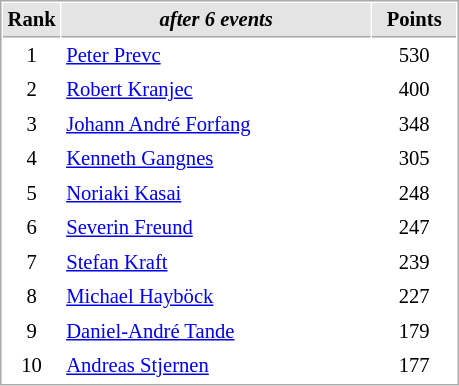<table cellspacing="1" cellpadding="3" style="border:1px solid #AAAAAA;font-size:86%">
<tr style="background-color: #E4E4E4;">
<th style="border-bottom:1px solid #AAAAAA; width: 10px;">Rank</th>
<th style="border-bottom:1px solid #AAAAAA; width: 200px;"><em>after 6 events</em></th>
<th style="border-bottom:1px solid #AAAAAA; width: 50px;">Points</th>
</tr>
<tr>
<td align=center>1</td>
<td> <a href='#'>Peter Prevc</a></td>
<td align=center>530</td>
</tr>
<tr>
<td align=center>2</td>
<td> <a href='#'>Robert Kranjec</a></td>
<td align=center>400</td>
</tr>
<tr>
<td align=center>3</td>
<td> <a href='#'>Johann André Forfang</a></td>
<td align=center>348</td>
</tr>
<tr>
<td align=center>4</td>
<td> <a href='#'>Kenneth Gangnes</a></td>
<td align=center>305</td>
</tr>
<tr>
<td align=center>5</td>
<td> <a href='#'>Noriaki Kasai</a></td>
<td align=center>248</td>
</tr>
<tr>
<td align=center>6</td>
<td> <a href='#'>Severin Freund</a></td>
<td align=center>247</td>
</tr>
<tr>
<td align=center>7</td>
<td> <a href='#'>Stefan Kraft</a></td>
<td align=center>239</td>
</tr>
<tr>
<td align=center>8</td>
<td> <a href='#'>Michael Hayböck</a></td>
<td align=center>227</td>
</tr>
<tr>
<td align=center>9</td>
<td> <a href='#'>Daniel-André Tande</a></td>
<td align=center>179</td>
</tr>
<tr>
<td align=center>10</td>
<td> <a href='#'>Andreas Stjernen</a></td>
<td align=center>177</td>
</tr>
</table>
